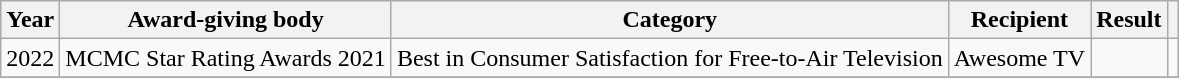<table class="wikitable" style="text-align:center">
<tr>
<th>Year</th>
<th>Award-giving body</th>
<th>Category</th>
<th>Recipient</th>
<th>Result</th>
<th></th>
</tr>
<tr>
<td>2022</td>
<td>MCMC Star Rating Awards 2021</td>
<td>Best in Consumer Satisfaction for Free-to-Air Television</td>
<td>Awesome TV</td>
<td></td>
<td> <br></td>
</tr>
<tr>
</tr>
</table>
